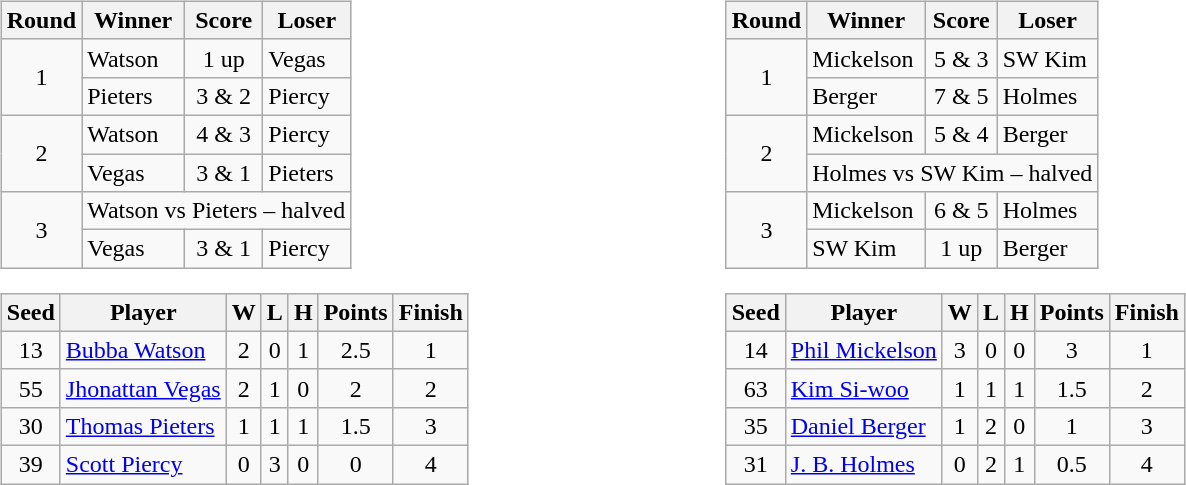<table style="width: 60em">
<tr>
<td><br><table class="wikitable">
<tr>
<th>Round</th>
<th>Winner</th>
<th>Score</th>
<th>Loser</th>
</tr>
<tr>
<td align=center rowspan=2>1</td>
<td>Watson</td>
<td align=center>1 up</td>
<td>Vegas</td>
</tr>
<tr>
<td>Pieters</td>
<td align=center>3 & 2</td>
<td>Piercy</td>
</tr>
<tr>
<td align=center rowspan=2>2</td>
<td>Watson</td>
<td align=center>4 & 3</td>
<td>Piercy</td>
</tr>
<tr>
<td>Vegas</td>
<td align=center>3 & 1</td>
<td>Pieters</td>
</tr>
<tr>
<td align=center rowspan=2>3</td>
<td colspan=3 align=center>Watson vs Pieters – halved</td>
</tr>
<tr>
<td>Vegas</td>
<td align=center>3 & 1</td>
<td>Piercy</td>
</tr>
</table>
<table class="wikitable" style="text-align:center">
<tr>
<th>Seed</th>
<th>Player</th>
<th>W</th>
<th>L</th>
<th>H</th>
<th>Points</th>
<th>Finish</th>
</tr>
<tr>
<td>13</td>
<td align=left> <a href='#'>Bubba Watson</a></td>
<td>2</td>
<td>0</td>
<td>1</td>
<td>2.5</td>
<td>1</td>
</tr>
<tr>
<td>55</td>
<td align=left> <a href='#'>Jhonattan Vegas</a></td>
<td>2</td>
<td>1</td>
<td>0</td>
<td>2</td>
<td>2</td>
</tr>
<tr>
<td>30</td>
<td align=left> <a href='#'>Thomas Pieters</a></td>
<td>1</td>
<td>1</td>
<td>1</td>
<td>1.5</td>
<td>3</td>
</tr>
<tr>
<td>39</td>
<td align=left> <a href='#'>Scott Piercy</a></td>
<td>0</td>
<td>3</td>
<td>0</td>
<td>0</td>
<td>4</td>
</tr>
</table>
</td>
<td><br><table class="wikitable">
<tr>
<th>Round</th>
<th>Winner</th>
<th>Score</th>
<th>Loser</th>
</tr>
<tr>
<td align=center rowspan=2>1</td>
<td>Mickelson</td>
<td align=center>5 & 3</td>
<td>SW Kim</td>
</tr>
<tr>
<td>Berger</td>
<td align=center>7 & 5</td>
<td>Holmes</td>
</tr>
<tr>
<td align=center rowspan=2>2</td>
<td>Mickelson</td>
<td align=center>5 & 4</td>
<td>Berger</td>
</tr>
<tr>
<td colspan=3 align=center>Holmes vs SW Kim – halved</td>
</tr>
<tr>
<td align=center rowspan=2>3</td>
<td>Mickelson</td>
<td align=center>6 & 5</td>
<td>Holmes</td>
</tr>
<tr>
<td>SW Kim</td>
<td align=center>1 up</td>
<td>Berger</td>
</tr>
</table>
<table class="wikitable" style="text-align:center">
<tr>
<th>Seed</th>
<th>Player</th>
<th>W</th>
<th>L</th>
<th>H</th>
<th>Points</th>
<th>Finish</th>
</tr>
<tr>
<td>14</td>
<td align=left> <a href='#'>Phil Mickelson</a></td>
<td>3</td>
<td>0</td>
<td>0</td>
<td>3</td>
<td>1</td>
</tr>
<tr>
<td>63</td>
<td align=left> <a href='#'>Kim Si-woo</a></td>
<td>1</td>
<td>1</td>
<td>1</td>
<td>1.5</td>
<td>2</td>
</tr>
<tr>
<td>35</td>
<td align=left> <a href='#'>Daniel Berger</a></td>
<td>1</td>
<td>2</td>
<td>0</td>
<td>1</td>
<td>3</td>
</tr>
<tr>
<td>31</td>
<td align=left> <a href='#'>J. B. Holmes</a></td>
<td>0</td>
<td>2</td>
<td>1</td>
<td>0.5</td>
<td>4</td>
</tr>
</table>
</td>
</tr>
</table>
